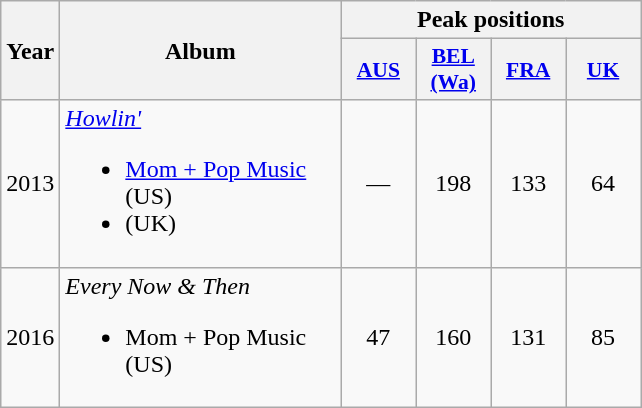<table class="wikitable" style="text-align:center">
<tr>
<th rowspan="2" style="width:10px;">Year</th>
<th rowspan="2" style="width:180px;">Album</th>
<th colspan="4" style="width:30px;">Peak positions</th>
</tr>
<tr>
<th scope="col" style="width:3em;font-size:90%;"><a href='#'>AUS</a><br></th>
<th scope="col" style="width:3em;font-size:90%;"><a href='#'>BEL <br>(Wa)</a><br></th>
<th scope="col" style="width:3em;font-size:90%;"><a href='#'>FRA</a><br></th>
<th scope="col" style="width:3em;font-size:90%;"><a href='#'>UK</a><br></th>
</tr>
<tr>
<td>2013</td>
<td align="left"><em><a href='#'>Howlin'</a></em><br><ul><li><a href='#'>Mom + Pop Music</a> (US)</li><li> (UK)</li></ul></td>
<td>—</td>
<td>198</td>
<td>133</td>
<td>64</td>
</tr>
<tr>
<td>2016</td>
<td align="left"><em>Every Now & Then</em><br><ul><li>Mom + Pop Music (US)</li></ul></td>
<td>47</td>
<td>160</td>
<td>131</td>
<td>85</td>
</tr>
</table>
